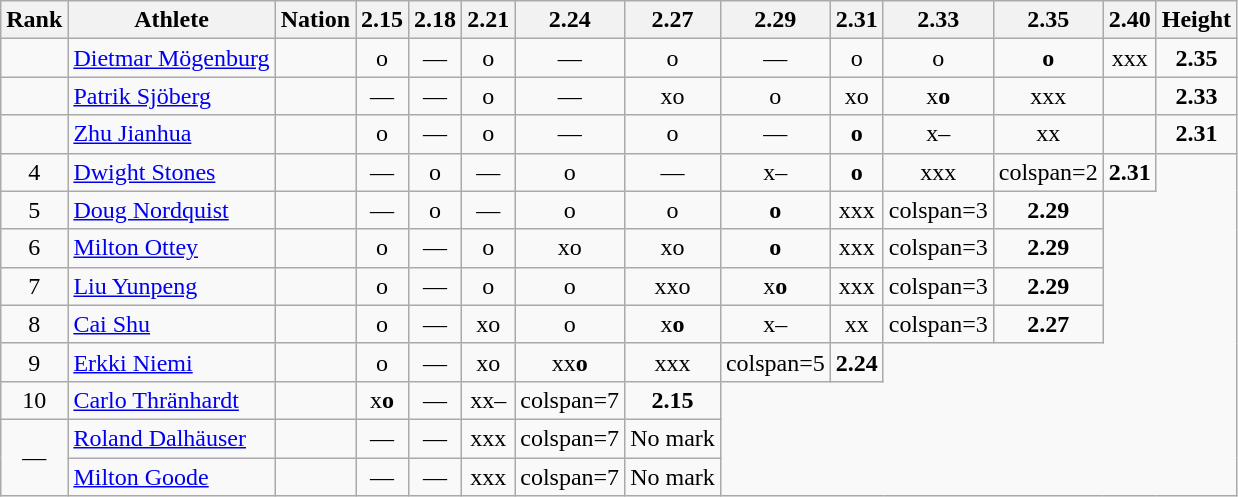<table class="wikitable sortable" style="text-align:center">
<tr>
<th>Rank</th>
<th>Athlete</th>
<th>Nation</th>
<th>2.15</th>
<th>2.18</th>
<th>2.21</th>
<th>2.24</th>
<th>2.27</th>
<th>2.29</th>
<th>2.31</th>
<th>2.33</th>
<th>2.35</th>
<th>2.40</th>
<th>Height</th>
</tr>
<tr>
<td></td>
<td align=left><a href='#'>Dietmar Mögenburg</a></td>
<td align="left"></td>
<td>o</td>
<td>—</td>
<td>o</td>
<td>—</td>
<td>o</td>
<td>—</td>
<td>o</td>
<td>o</td>
<td><strong>o</strong></td>
<td>xxx</td>
<td><strong>2.35</strong></td>
</tr>
<tr>
<td></td>
<td align=left><a href='#'>Patrik Sjöberg</a></td>
<td align=left></td>
<td>—</td>
<td>—</td>
<td>o</td>
<td>—</td>
<td>xo</td>
<td>o</td>
<td>xo</td>
<td>x<strong>o</strong></td>
<td>xxx</td>
<td></td>
<td><strong>2.33</strong></td>
</tr>
<tr>
<td></td>
<td align=left><a href='#'>Zhu Jianhua</a></td>
<td align=left></td>
<td>o</td>
<td>—</td>
<td>o</td>
<td>—</td>
<td>o</td>
<td>—</td>
<td><strong>o</strong></td>
<td>x–</td>
<td>xx</td>
<td></td>
<td><strong>2.31</strong></td>
</tr>
<tr>
<td>4</td>
<td align=left><a href='#'>Dwight Stones</a></td>
<td align=left></td>
<td>—</td>
<td>o</td>
<td>—</td>
<td>o</td>
<td>—</td>
<td>x–</td>
<td><strong>o</strong></td>
<td>xxx</td>
<td>colspan=2 </td>
<td><strong>2.31</strong></td>
</tr>
<tr>
<td>5</td>
<td align=left><a href='#'>Doug Nordquist</a></td>
<td align=left></td>
<td>—</td>
<td>o</td>
<td>—</td>
<td>o</td>
<td>o</td>
<td><strong>o</strong></td>
<td>xxx</td>
<td>colspan=3 </td>
<td><strong>2.29</strong></td>
</tr>
<tr>
<td>6</td>
<td align=left><a href='#'>Milton Ottey</a></td>
<td align=left></td>
<td>o</td>
<td>—</td>
<td>o</td>
<td>xo</td>
<td>xo</td>
<td><strong>o</strong></td>
<td>xxx</td>
<td>colspan=3 </td>
<td><strong>2.29</strong></td>
</tr>
<tr>
<td>7</td>
<td align=left><a href='#'>Liu Yunpeng</a></td>
<td align=left></td>
<td>o</td>
<td>—</td>
<td>o</td>
<td>o</td>
<td>xxo</td>
<td>x<strong>o</strong></td>
<td>xxx</td>
<td>colspan=3 </td>
<td><strong>2.29</strong></td>
</tr>
<tr>
<td>8</td>
<td align=left><a href='#'>Cai Shu</a></td>
<td align=left></td>
<td>o</td>
<td>—</td>
<td>xo</td>
<td>o</td>
<td>x<strong>o</strong></td>
<td>x–</td>
<td>xx</td>
<td>colspan=3 </td>
<td><strong>2.27</strong></td>
</tr>
<tr>
<td>9</td>
<td align=left><a href='#'>Erkki Niemi</a></td>
<td align=left></td>
<td>o</td>
<td>—</td>
<td>xo</td>
<td>xx<strong>o</strong></td>
<td>xxx</td>
<td>colspan=5 </td>
<td><strong>2.24</strong></td>
</tr>
<tr>
<td>10</td>
<td align=left><a href='#'>Carlo Thränhardt</a></td>
<td align=left></td>
<td>x<strong>o</strong></td>
<td>—</td>
<td>xx–</td>
<td>colspan=7 </td>
<td><strong>2.15</strong></td>
</tr>
<tr>
<td rowspan=2 data-sort-value=11>—</td>
<td align=left><a href='#'>Roland Dalhäuser</a></td>
<td align=left></td>
<td>—</td>
<td>—</td>
<td>xxx</td>
<td>colspan=7 </td>
<td data-sort-value=1.00>No mark</td>
</tr>
<tr>
<td align=left><a href='#'>Milton Goode</a></td>
<td align=left></td>
<td>—</td>
<td>—</td>
<td>xxx</td>
<td>colspan=7 </td>
<td data-sort-value=1.00>No mark</td>
</tr>
</table>
